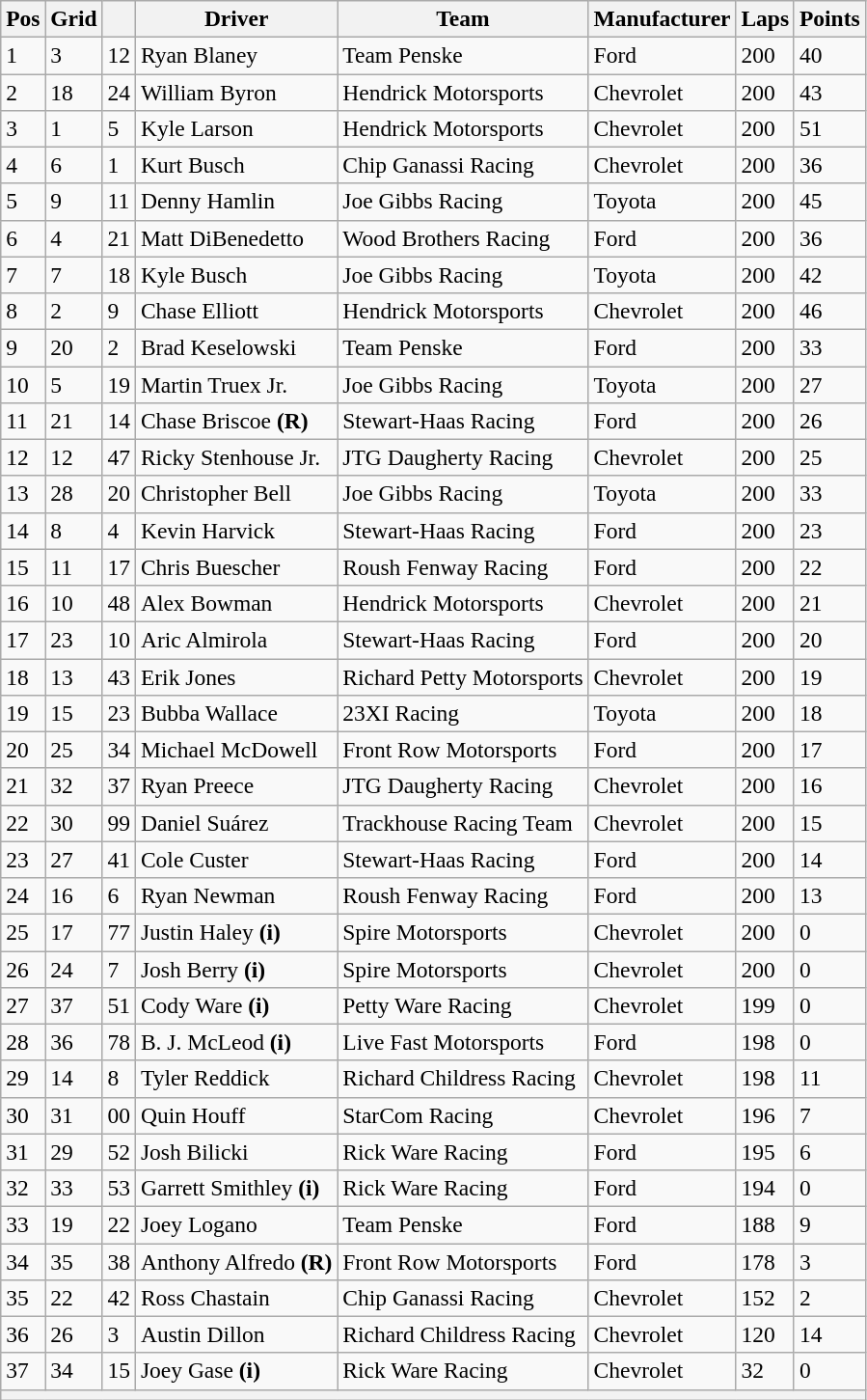<table class="wikitable" style="font-size:98%">
<tr>
<th>Pos</th>
<th>Grid</th>
<th></th>
<th>Driver</th>
<th>Team</th>
<th>Manufacturer</th>
<th>Laps</th>
<th>Points</th>
</tr>
<tr>
<td>1</td>
<td>3</td>
<td>12</td>
<td>Ryan Blaney</td>
<td>Team Penske</td>
<td>Ford</td>
<td>200</td>
<td>40</td>
</tr>
<tr>
<td>2</td>
<td>18</td>
<td>24</td>
<td>William Byron</td>
<td>Hendrick Motorsports</td>
<td>Chevrolet</td>
<td>200</td>
<td>43</td>
</tr>
<tr>
<td>3</td>
<td>1</td>
<td>5</td>
<td>Kyle Larson</td>
<td>Hendrick Motorsports</td>
<td>Chevrolet</td>
<td>200</td>
<td>51</td>
</tr>
<tr>
<td>4</td>
<td>6</td>
<td>1</td>
<td>Kurt Busch</td>
<td>Chip Ganassi Racing</td>
<td>Chevrolet</td>
<td>200</td>
<td>36</td>
</tr>
<tr>
<td>5</td>
<td>9</td>
<td>11</td>
<td>Denny Hamlin</td>
<td>Joe Gibbs Racing</td>
<td>Toyota</td>
<td>200</td>
<td>45</td>
</tr>
<tr>
<td>6</td>
<td>4</td>
<td>21</td>
<td>Matt DiBenedetto</td>
<td>Wood Brothers Racing</td>
<td>Ford</td>
<td>200</td>
<td>36</td>
</tr>
<tr>
<td>7</td>
<td>7</td>
<td>18</td>
<td>Kyle Busch</td>
<td>Joe Gibbs Racing</td>
<td>Toyota</td>
<td>200</td>
<td>42</td>
</tr>
<tr>
<td>8</td>
<td>2</td>
<td>9</td>
<td>Chase Elliott</td>
<td>Hendrick Motorsports</td>
<td>Chevrolet</td>
<td>200</td>
<td>46</td>
</tr>
<tr>
<td>9</td>
<td>20</td>
<td>2</td>
<td>Brad Keselowski</td>
<td>Team Penske</td>
<td>Ford</td>
<td>200</td>
<td>33</td>
</tr>
<tr>
<td>10</td>
<td>5</td>
<td>19</td>
<td>Martin Truex Jr.</td>
<td>Joe Gibbs Racing</td>
<td>Toyota</td>
<td>200</td>
<td>27</td>
</tr>
<tr>
<td>11</td>
<td>21</td>
<td>14</td>
<td>Chase Briscoe <strong>(R)</strong></td>
<td>Stewart-Haas Racing</td>
<td>Ford</td>
<td>200</td>
<td>26</td>
</tr>
<tr>
<td>12</td>
<td>12</td>
<td>47</td>
<td>Ricky Stenhouse Jr.</td>
<td>JTG Daugherty Racing</td>
<td>Chevrolet</td>
<td>200</td>
<td>25</td>
</tr>
<tr>
<td>13</td>
<td>28</td>
<td>20</td>
<td>Christopher Bell</td>
<td>Joe Gibbs Racing</td>
<td>Toyota</td>
<td>200</td>
<td>33</td>
</tr>
<tr>
<td>14</td>
<td>8</td>
<td>4</td>
<td>Kevin Harvick</td>
<td>Stewart-Haas Racing</td>
<td>Ford</td>
<td>200</td>
<td>23</td>
</tr>
<tr>
<td>15</td>
<td>11</td>
<td>17</td>
<td>Chris Buescher</td>
<td>Roush Fenway Racing</td>
<td>Ford</td>
<td>200</td>
<td>22</td>
</tr>
<tr>
<td>16</td>
<td>10</td>
<td>48</td>
<td>Alex Bowman</td>
<td>Hendrick Motorsports</td>
<td>Chevrolet</td>
<td>200</td>
<td>21</td>
</tr>
<tr>
<td>17</td>
<td>23</td>
<td>10</td>
<td>Aric Almirola</td>
<td>Stewart-Haas Racing</td>
<td>Ford</td>
<td>200</td>
<td>20</td>
</tr>
<tr>
<td>18</td>
<td>13</td>
<td>43</td>
<td>Erik Jones</td>
<td>Richard Petty Motorsports</td>
<td>Chevrolet</td>
<td>200</td>
<td>19</td>
</tr>
<tr>
<td>19</td>
<td>15</td>
<td>23</td>
<td>Bubba Wallace</td>
<td>23XI Racing</td>
<td>Toyota</td>
<td>200</td>
<td>18</td>
</tr>
<tr>
<td>20</td>
<td>25</td>
<td>34</td>
<td>Michael McDowell</td>
<td>Front Row Motorsports</td>
<td>Ford</td>
<td>200</td>
<td>17</td>
</tr>
<tr>
<td>21</td>
<td>32</td>
<td>37</td>
<td>Ryan Preece</td>
<td>JTG Daugherty Racing</td>
<td>Chevrolet</td>
<td>200</td>
<td>16</td>
</tr>
<tr>
<td>22</td>
<td>30</td>
<td>99</td>
<td>Daniel Suárez</td>
<td>Trackhouse Racing Team</td>
<td>Chevrolet</td>
<td>200</td>
<td>15</td>
</tr>
<tr>
<td>23</td>
<td>27</td>
<td>41</td>
<td>Cole Custer</td>
<td>Stewart-Haas Racing</td>
<td>Ford</td>
<td>200</td>
<td>14</td>
</tr>
<tr>
<td>24</td>
<td>16</td>
<td>6</td>
<td>Ryan Newman</td>
<td>Roush Fenway Racing</td>
<td>Ford</td>
<td>200</td>
<td>13</td>
</tr>
<tr>
<td>25</td>
<td>17</td>
<td>77</td>
<td>Justin Haley <strong>(i)</strong></td>
<td>Spire Motorsports</td>
<td>Chevrolet</td>
<td>200</td>
<td>0</td>
</tr>
<tr>
<td>26</td>
<td>24</td>
<td>7</td>
<td>Josh Berry <strong>(i)</strong></td>
<td>Spire Motorsports</td>
<td>Chevrolet</td>
<td>200</td>
<td>0</td>
</tr>
<tr>
<td>27</td>
<td>37</td>
<td>51</td>
<td>Cody Ware <strong>(i)</strong></td>
<td>Petty Ware Racing</td>
<td>Chevrolet</td>
<td>199</td>
<td>0</td>
</tr>
<tr>
<td>28</td>
<td>36</td>
<td>78</td>
<td>B. J. McLeod <strong>(i)</strong></td>
<td>Live Fast Motorsports</td>
<td>Ford</td>
<td>198</td>
<td>0</td>
</tr>
<tr>
<td>29</td>
<td>14</td>
<td>8</td>
<td>Tyler Reddick</td>
<td>Richard Childress Racing</td>
<td>Chevrolet</td>
<td>198</td>
<td>11</td>
</tr>
<tr>
<td>30</td>
<td>31</td>
<td>00</td>
<td>Quin Houff</td>
<td>StarCom Racing</td>
<td>Chevrolet</td>
<td>196</td>
<td>7</td>
</tr>
<tr>
<td>31</td>
<td>29</td>
<td>52</td>
<td>Josh Bilicki</td>
<td>Rick Ware Racing</td>
<td>Ford</td>
<td>195</td>
<td>6</td>
</tr>
<tr>
<td>32</td>
<td>33</td>
<td>53</td>
<td>Garrett Smithley <strong>(i)</strong></td>
<td>Rick Ware Racing</td>
<td>Ford</td>
<td>194</td>
<td>0</td>
</tr>
<tr>
<td>33</td>
<td>19</td>
<td>22</td>
<td>Joey Logano</td>
<td>Team Penske</td>
<td>Ford</td>
<td>188</td>
<td>9</td>
</tr>
<tr>
<td>34</td>
<td>35</td>
<td>38</td>
<td>Anthony Alfredo <strong>(R)</strong></td>
<td>Front Row Motorsports</td>
<td>Ford</td>
<td>178</td>
<td>3</td>
</tr>
<tr>
<td>35</td>
<td>22</td>
<td>42</td>
<td>Ross Chastain</td>
<td>Chip Ganassi Racing</td>
<td>Chevrolet</td>
<td>152</td>
<td>2</td>
</tr>
<tr>
<td>36</td>
<td>26</td>
<td>3</td>
<td>Austin Dillon</td>
<td>Richard Childress Racing</td>
<td>Chevrolet</td>
<td>120</td>
<td>14</td>
</tr>
<tr>
<td>37</td>
<td>34</td>
<td>15</td>
<td>Joey Gase <strong>(i)</strong></td>
<td>Rick Ware Racing</td>
<td>Chevrolet</td>
<td>32</td>
<td>0</td>
</tr>
<tr>
<th colspan="8"></th>
</tr>
</table>
